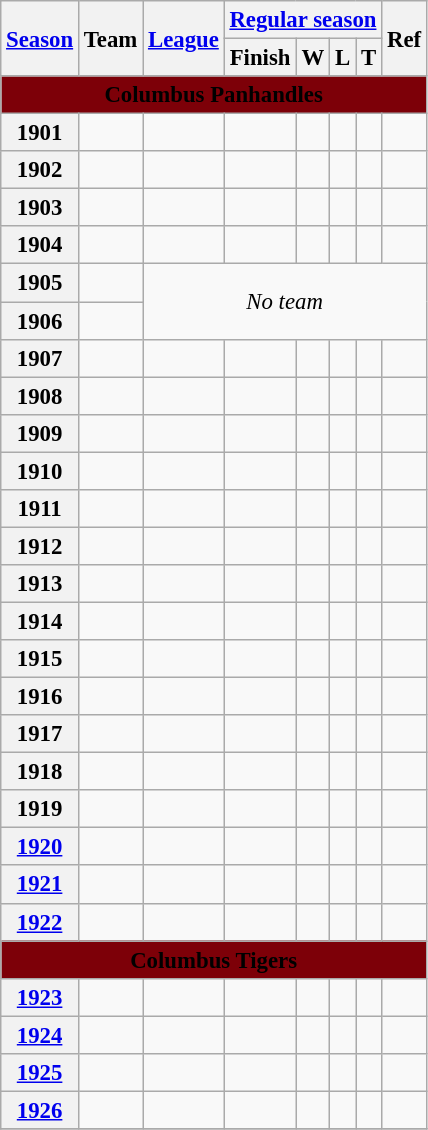<table class="wikitable" style="font-size: 95%;">
<tr>
<th rowspan="2"><a href='#'>Season</a></th>
<th rowspan="2">Team</th>
<th rowspan="2"><a href='#'>League</a></th>
<th colspan="4"><a href='#'>Regular season</a></th>
<th rowspan="2">Ref</th>
</tr>
<tr>
<th>Finish</th>
<th>W</th>
<th>L</th>
<th>T</th>
</tr>
<tr>
<td align="center" colspan="9" style="background: #7D0008;"><strong><span>Columbus Panhandles</span></strong></td>
</tr>
<tr>
<th scope="row">1901</th>
<td></td>
<td></td>
<td></td>
<td></td>
<td></td>
<td></td>
<td></td>
</tr>
<tr>
<th scope="row">1902</th>
<td></td>
<td></td>
<td></td>
<td></td>
<td></td>
<td></td>
<td></td>
</tr>
<tr>
<th scope="row">1903</th>
<td></td>
<td></td>
<td></td>
<td></td>
<td></td>
<td></td>
<td></td>
</tr>
<tr>
<th scope="row">1904</th>
<td></td>
<td></td>
<td></td>
<td></td>
<td></td>
<td></td>
<td></td>
</tr>
<tr>
<th scope="row">1905</th>
<td></td>
<td rowspan="2" colspan="6" style="text-align:center;"><em>No team</em></td>
</tr>
<tr>
<th scope="row">1906</th>
<td></td>
</tr>
<tr>
<th scope="row">1907</th>
<td></td>
<td></td>
<td></td>
<td></td>
<td></td>
<td></td>
<td></td>
</tr>
<tr>
<th scope="row">1908</th>
<td></td>
<td></td>
<td></td>
<td></td>
<td></td>
<td></td>
<td></td>
</tr>
<tr>
<th scope="row">1909</th>
<td></td>
<td></td>
<td></td>
<td></td>
<td></td>
<td></td>
<td></td>
</tr>
<tr>
<th scope="row">1910</th>
<td></td>
<td></td>
<td></td>
<td></td>
<td></td>
<td></td>
<td></td>
</tr>
<tr>
<th scope="row">1911</th>
<td></td>
<td></td>
<td></td>
<td></td>
<td></td>
<td></td>
<td></td>
</tr>
<tr>
<th scope="row">1912</th>
<td></td>
<td></td>
<td></td>
<td></td>
<td></td>
<td></td>
<td></td>
</tr>
<tr>
<th scope="row">1913</th>
<td></td>
<td></td>
<td></td>
<td></td>
<td></td>
<td></td>
<td></td>
</tr>
<tr>
<th scope="row">1914</th>
<td></td>
<td></td>
<td></td>
<td></td>
<td></td>
<td></td>
<td></td>
</tr>
<tr>
<th scope="row">1915</th>
<td></td>
<td></td>
<td></td>
<td></td>
<td></td>
<td></td>
<td></td>
</tr>
<tr>
<th scope="row">1916</th>
<td></td>
<td></td>
<td></td>
<td></td>
<td></td>
<td></td>
<td></td>
</tr>
<tr>
<th scope="row">1917</th>
<td></td>
<td></td>
<td></td>
<td></td>
<td></td>
<td></td>
<td></td>
</tr>
<tr>
<th scope="row">1918</th>
<td></td>
<td></td>
<td></td>
<td></td>
<td></td>
<td></td>
<td></td>
</tr>
<tr>
<th scope="row">1919</th>
<td></td>
<td></td>
<td></td>
<td></td>
<td></td>
<td></td>
<td></td>
</tr>
<tr>
<th scope="row"><a href='#'>1920</a></th>
<td></td>
<td></td>
<td></td>
<td></td>
<td></td>
<td></td>
<td></td>
</tr>
<tr>
<th scope="row"><a href='#'>1921</a></th>
<td></td>
<td></td>
<td></td>
<td></td>
<td></td>
<td></td>
<td></td>
</tr>
<tr>
<th scope="row"><a href='#'>1922</a></th>
<td></td>
<td></td>
<td></td>
<td></td>
<td></td>
<td></td>
<td></td>
</tr>
<tr>
<td align="center" colspan="9" style="background: #7D0008;"><strong><span>Columbus Tigers</span></strong></td>
</tr>
<tr>
<th scope="row"><a href='#'>1923</a></th>
<td></td>
<td></td>
<td></td>
<td></td>
<td></td>
<td></td>
<td></td>
</tr>
<tr>
<th scope="row"><a href='#'>1924</a></th>
<td></td>
<td></td>
<td></td>
<td></td>
<td></td>
<td></td>
<td></td>
</tr>
<tr>
<th scope="row"><a href='#'>1925</a></th>
<td></td>
<td></td>
<td></td>
<td></td>
<td></td>
<td></td>
<td></td>
</tr>
<tr>
<th scope="row"><a href='#'>1926</a></th>
<td></td>
<td></td>
<td></td>
<td></td>
<td></td>
<td></td>
<td></td>
</tr>
<tr>
</tr>
</table>
